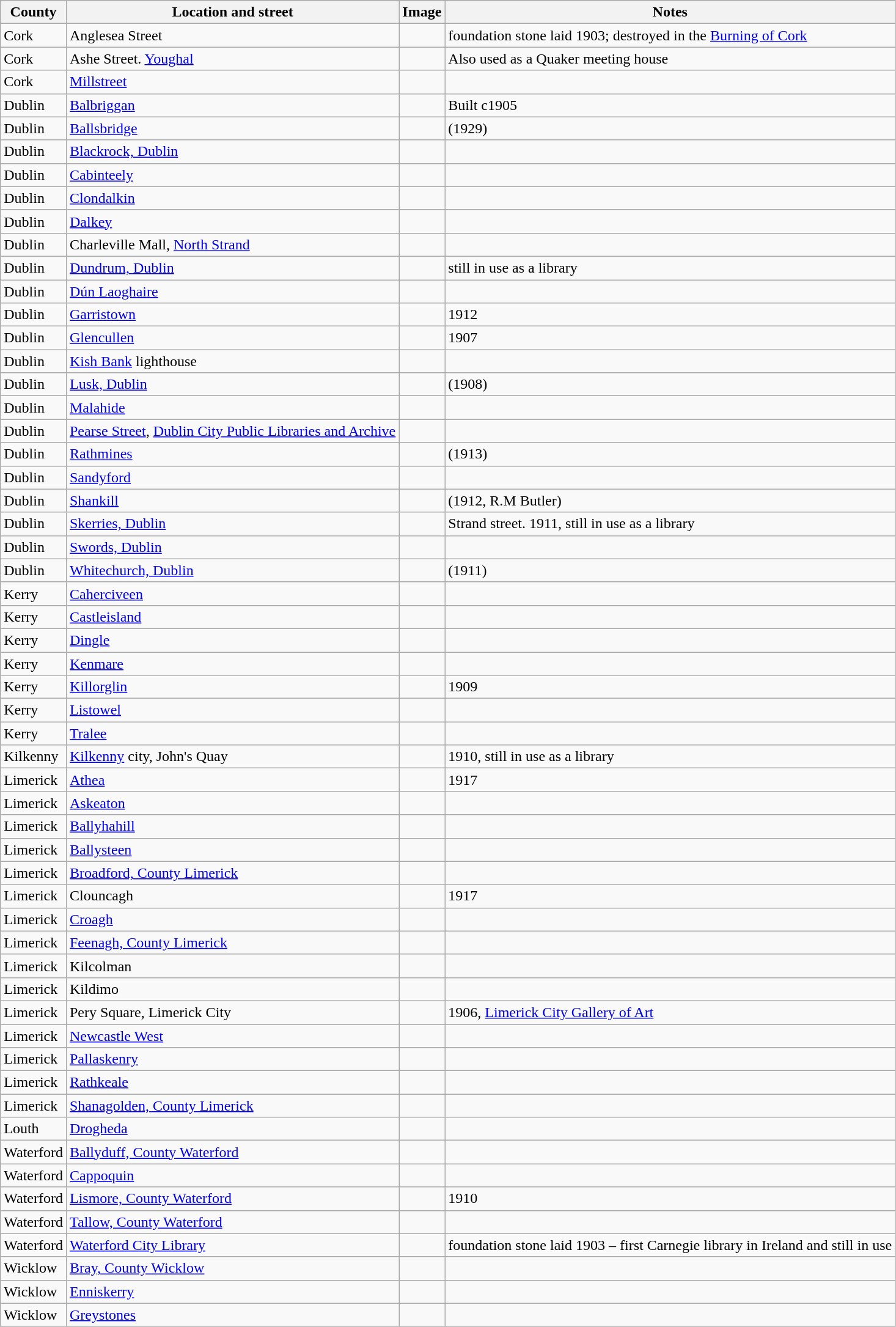<table class="wikitable sortable">
<tr>
<th>County</th>
<th>Location and street</th>
<th>Image</th>
<th>Notes</th>
</tr>
<tr>
<td>Cork</td>
<td>Anglesea Street</td>
<td></td>
<td>foundation stone laid 1903; destroyed in the <a href='#'>Burning of Cork</a></td>
</tr>
<tr>
<td>Cork</td>
<td>Ashe Street. <a href='#'>Youghal</a></td>
<td></td>
<td>Also used as a Quaker meeting house</td>
</tr>
<tr>
<td>Cork</td>
<td><a href='#'>Millstreet</a></td>
<td></td>
<td></td>
</tr>
<tr>
<td>Dublin</td>
<td><a href='#'>Balbriggan</a></td>
<td></td>
<td>Built c1905</td>
</tr>
<tr>
<td>Dublin</td>
<td><a href='#'>Ballsbridge</a></td>
<td></td>
<td>(1929)</td>
</tr>
<tr>
<td>Dublin</td>
<td><a href='#'>Blackrock, Dublin</a></td>
<td></td>
<td></td>
</tr>
<tr>
<td>Dublin</td>
<td><a href='#'>Cabinteely</a></td>
<td></td>
<td></td>
</tr>
<tr>
<td>Dublin</td>
<td><a href='#'>Clondalkin</a></td>
<td></td>
<td></td>
</tr>
<tr>
<td>Dublin</td>
<td><a href='#'>Dalkey</a></td>
<td></td>
<td></td>
</tr>
<tr>
<td>Dublin</td>
<td>Charleville Mall, <a href='#'>North Strand</a></td>
<td></td>
<td></td>
</tr>
<tr>
<td>Dublin</td>
<td><a href='#'>Dundrum, Dublin</a></td>
<td></td>
<td>still in use as a library</td>
</tr>
<tr>
<td>Dublin</td>
<td><a href='#'>Dún Laoghaire</a></td>
<td></td>
<td></td>
</tr>
<tr>
<td>Dublin</td>
<td><a href='#'>Garristown</a></td>
<td></td>
<td>1912</td>
</tr>
<tr>
<td>Dublin</td>
<td><a href='#'>Glencullen</a></td>
<td></td>
<td>1907</td>
</tr>
<tr>
<td>Dublin</td>
<td><a href='#'>Kish Bank</a> lighthouse</td>
<td></td>
<td></td>
</tr>
<tr>
<td>Dublin</td>
<td><a href='#'>Lusk, Dublin</a></td>
<td></td>
<td>(1908)</td>
</tr>
<tr>
<td>Dublin</td>
<td><a href='#'>Malahide</a></td>
<td></td>
<td></td>
</tr>
<tr>
<td>Dublin</td>
<td><a href='#'>Pearse Street</a>, <a href='#'>Dublin City Public Libraries and Archive</a></td>
<td></td>
<td></td>
</tr>
<tr>
<td>Dublin</td>
<td><a href='#'>Rathmines</a></td>
<td></td>
<td>(1913)</td>
</tr>
<tr>
<td>Dublin</td>
<td><a href='#'>Sandyford</a></td>
<td></td>
<td></td>
</tr>
<tr>
<td>Dublin</td>
<td><a href='#'>Shankill</a></td>
<td></td>
<td>(1912, R.M Butler)</td>
</tr>
<tr>
<td>Dublin</td>
<td><a href='#'>Skerries, Dublin</a></td>
<td></td>
<td>Strand street. 1911, still in use as a library</td>
</tr>
<tr>
<td>Dublin</td>
<td><a href='#'>Swords, Dublin</a></td>
<td></td>
<td></td>
</tr>
<tr>
<td>Dublin</td>
<td><a href='#'>Whitechurch, Dublin</a></td>
<td></td>
<td>(1911)</td>
</tr>
<tr>
<td>Kerry</td>
<td><a href='#'>Caherciveen</a></td>
<td></td>
<td></td>
</tr>
<tr>
<td>Kerry</td>
<td><a href='#'>Castleisland</a></td>
<td></td>
<td></td>
</tr>
<tr>
<td>Kerry</td>
<td><a href='#'>Dingle</a></td>
<td></td>
<td></td>
</tr>
<tr>
<td>Kerry</td>
<td><a href='#'>Kenmare</a></td>
<td></td>
<td></td>
</tr>
<tr>
<td>Kerry</td>
<td><a href='#'>Killorglin</a></td>
<td></td>
<td>1909</td>
</tr>
<tr>
<td>Kerry</td>
<td><a href='#'>Listowel</a></td>
<td></td>
<td></td>
</tr>
<tr>
<td>Kerry</td>
<td><a href='#'>Tralee</a></td>
<td></td>
<td></td>
</tr>
<tr>
<td>Kilkenny</td>
<td><a href='#'>Kilkenny</a> city, John's Quay</td>
<td></td>
<td>1910, still in use as a library</td>
</tr>
<tr>
<td>Limerick</td>
<td><a href='#'>Athea</a></td>
<td></td>
<td>1917</td>
</tr>
<tr>
<td>Limerick</td>
<td><a href='#'>Askeaton</a></td>
<td></td>
<td></td>
</tr>
<tr>
<td>Limerick</td>
<td><a href='#'>Ballyhahill</a></td>
<td></td>
<td></td>
</tr>
<tr>
<td>Limerick</td>
<td><a href='#'>Ballysteen</a></td>
<td></td>
<td></td>
</tr>
<tr>
<td>Limerick</td>
<td><a href='#'>Broadford, County Limerick</a></td>
<td></td>
<td></td>
</tr>
<tr>
<td>Limerick</td>
<td>Clouncagh</td>
<td></td>
<td>1917</td>
</tr>
<tr>
<td>Limerick</td>
<td><a href='#'>Croagh</a></td>
<td></td>
<td></td>
</tr>
<tr>
<td>Limerick</td>
<td><a href='#'>Feenagh, County Limerick</a></td>
<td></td>
<td></td>
</tr>
<tr>
<td>Limerick</td>
<td>Kilcolman</td>
<td></td>
<td></td>
</tr>
<tr>
<td>Limerick</td>
<td>Kildimo</td>
<td></td>
<td></td>
</tr>
<tr>
<td>Limerick</td>
<td>Pery Square, Limerick City</td>
<td></td>
<td>1906, <a href='#'>Limerick City Gallery of Art</a></td>
</tr>
<tr>
<td>Limerick</td>
<td><a href='#'>Newcastle West</a></td>
<td></td>
<td></td>
</tr>
<tr>
<td>Limerick</td>
<td><a href='#'>Pallaskenry</a></td>
<td></td>
<td></td>
</tr>
<tr>
<td>Limerick</td>
<td><a href='#'>Rathkeale</a></td>
<td></td>
<td></td>
</tr>
<tr>
<td>Limerick</td>
<td><a href='#'>Shanagolden, County Limerick</a></td>
<td></td>
<td></td>
</tr>
<tr>
<td>Louth</td>
<td><a href='#'>Drogheda</a></td>
<td></td>
<td></td>
</tr>
<tr>
<td>Waterford</td>
<td><a href='#'>Ballyduff, County Waterford</a></td>
<td></td>
<td></td>
</tr>
<tr>
<td>Waterford</td>
<td><a href='#'>Cappoquin</a></td>
<td></td>
<td></td>
</tr>
<tr>
<td>Waterford</td>
<td><a href='#'>Lismore, County Waterford</a></td>
<td></td>
<td>1910</td>
</tr>
<tr>
<td>Waterford</td>
<td><a href='#'>Tallow, County Waterford</a></td>
<td></td>
<td></td>
</tr>
<tr>
<td>Waterford</td>
<td><a href='#'>Waterford City Library</a></td>
<td></td>
<td>foundation stone laid 1903 – first Carnegie library in Ireland and still in use</td>
</tr>
<tr>
<td>Wicklow</td>
<td><a href='#'>Bray, County Wicklow</a></td>
<td></td>
<td></td>
</tr>
<tr>
<td>Wicklow</td>
<td><a href='#'>Enniskerry</a></td>
<td></td>
<td></td>
</tr>
<tr>
<td>Wicklow</td>
<td><a href='#'>Greystones</a></td>
<td></td>
<td></td>
</tr>
</table>
